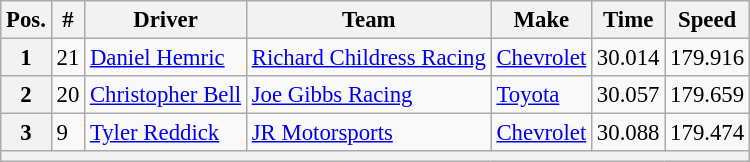<table class="wikitable" style="font-size:95%">
<tr>
<th>Pos.</th>
<th>#</th>
<th>Driver</th>
<th>Team</th>
<th>Make</th>
<th>Time</th>
<th>Speed</th>
</tr>
<tr>
<th>1</th>
<td>21</td>
<td><a href='#'>Daniel Hemric</a></td>
<td><a href='#'>Richard Childress Racing</a></td>
<td><a href='#'>Chevrolet</a></td>
<td>30.014</td>
<td>179.916</td>
</tr>
<tr>
<th>2</th>
<td>20</td>
<td><a href='#'>Christopher Bell</a></td>
<td><a href='#'>Joe Gibbs Racing</a></td>
<td><a href='#'>Toyota</a></td>
<td>30.057</td>
<td>179.659</td>
</tr>
<tr>
<th>3</th>
<td>9</td>
<td><a href='#'>Tyler Reddick</a></td>
<td><a href='#'>JR Motorsports</a></td>
<td><a href='#'>Chevrolet</a></td>
<td>30.088</td>
<td>179.474</td>
</tr>
<tr>
<th colspan="7"></th>
</tr>
</table>
